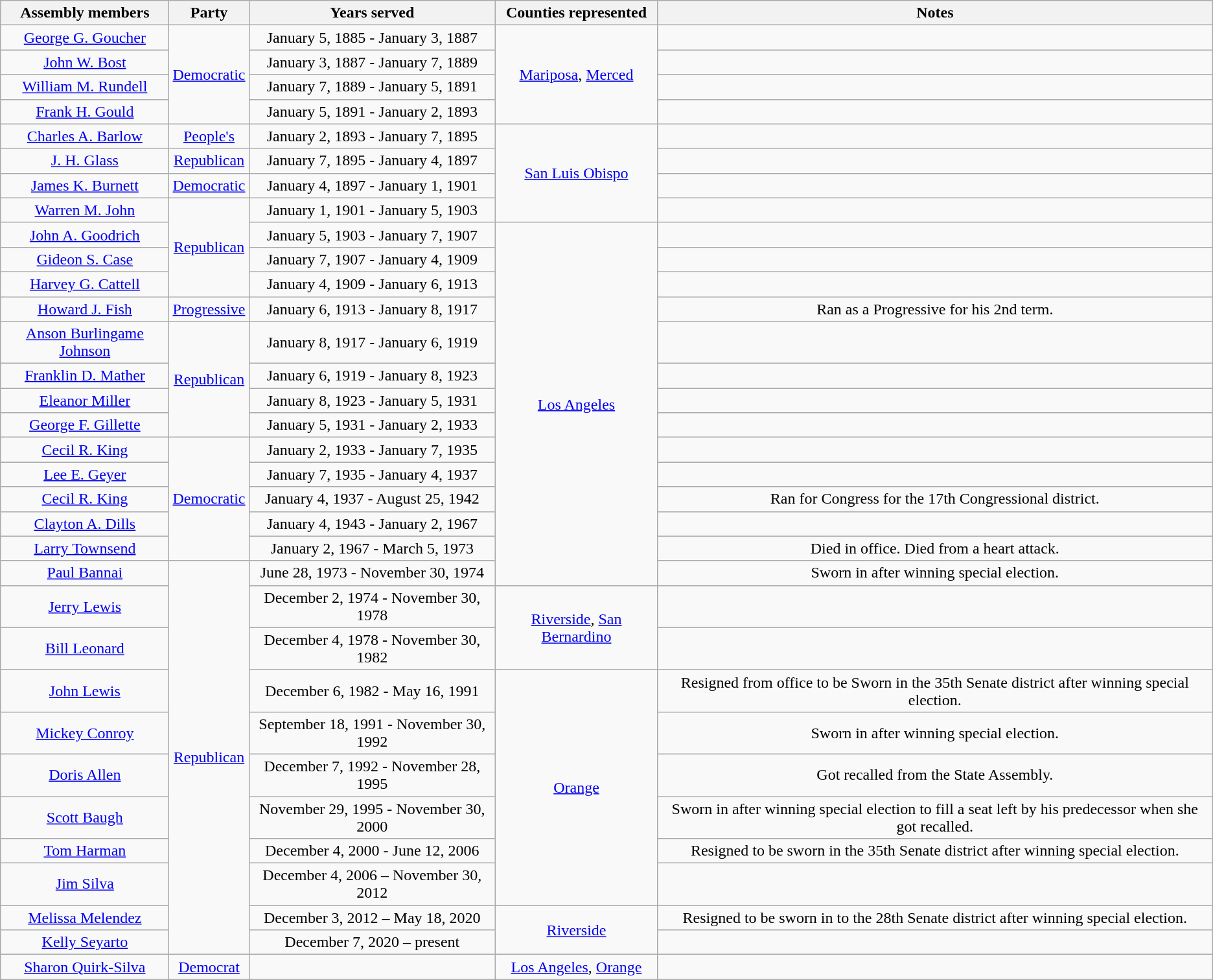<table class=wikitable style="text-align:center">
<tr>
<th>Assembly members</th>
<th>Party</th>
<th>Years served</th>
<th>Counties represented</th>
<th>Notes</th>
</tr>
<tr>
<td><a href='#'>George G. Goucher</a></td>
<td rowspan=4 ><a href='#'>Democratic</a></td>
<td>January 5, 1885 - January 3, 1887</td>
<td rowspan=4><a href='#'>Mariposa</a>, <a href='#'>Merced</a></td>
<td></td>
</tr>
<tr>
<td><a href='#'>John W. Bost</a></td>
<td>January 3, 1887 - January 7, 1889</td>
<td></td>
</tr>
<tr>
<td><a href='#'>William M. Rundell</a></td>
<td>January 7, 1889 - January 5, 1891</td>
<td></td>
</tr>
<tr>
<td><a href='#'>Frank H. Gould</a></td>
<td>January 5, 1891 - January 2, 1893</td>
<td></td>
</tr>
<tr>
<td><a href='#'>Charles A. Barlow</a></td>
<td><a href='#'>People's</a></td>
<td>January 2, 1893 - January 7, 1895</td>
<td rowspan=4><a href='#'>San Luis Obispo</a></td>
<td></td>
</tr>
<tr>
<td><a href='#'>J. H. Glass</a></td>
<td><a href='#'>Republican</a></td>
<td>January 7, 1895 - January 4, 1897</td>
<td></td>
</tr>
<tr>
<td><a href='#'>James K. Burnett</a></td>
<td><a href='#'>Democratic</a></td>
<td>January 4, 1897 - January 1, 1901</td>
<td></td>
</tr>
<tr>
<td><a href='#'>Warren M. John</a></td>
<td rowspan=5 ><a href='#'>Republican</a></td>
<td>January 1, 1901 - January 5, 1903</td>
<td></td>
</tr>
<tr>
<td><a href='#'>John A. Goodrich</a></td>
<td>January 5, 1903 - January 7, 1907</td>
<td rowspan=15><a href='#'>Los Angeles</a></td>
<td></td>
</tr>
<tr>
<td><a href='#'>Gideon S. Case</a></td>
<td>January 7, 1907 - January 4, 1909</td>
<td></td>
</tr>
<tr>
<td><a href='#'>Harvey G. Cattell</a></td>
<td>January 4, 1909 - January 6, 1913</td>
<td></td>
</tr>
<tr>
<td rowspan=2><a href='#'>Howard J. Fish</a></td>
<td rowspan=2>January 6, 1913 - January 8, 1917</td>
<td rowspan=2>Ran as a Progressive for his 2nd term.</td>
</tr>
<tr>
<td><a href='#'>Progressive</a></td>
</tr>
<tr>
<td><a href='#'>Anson Burlingame Johnson</a></td>
<td rowspan=4 ><a href='#'>Republican</a></td>
<td>January 8, 1917 - January 6, 1919</td>
<td></td>
</tr>
<tr>
<td><a href='#'>Franklin D. Mather</a></td>
<td>January 6, 1919 - January 8, 1923</td>
<td></td>
</tr>
<tr>
<td><a href='#'>Eleanor Miller</a></td>
<td>January 8, 1923 - January 5, 1931</td>
<td></td>
</tr>
<tr>
<td><a href='#'>George F. Gillette</a></td>
<td>January 5, 1931 - January 2, 1933</td>
<td></td>
</tr>
<tr>
<td><a href='#'>Cecil R. King</a></td>
<td rowspan=5 ><a href='#'>Democratic</a></td>
<td>January 2, 1933 - January 7, 1935</td>
<td></td>
</tr>
<tr>
<td><a href='#'>Lee E. Geyer</a></td>
<td>January 7, 1935 - January 4, 1937</td>
<td></td>
</tr>
<tr>
<td><a href='#'>Cecil R. King</a></td>
<td>January 4, 1937 - August 25, 1942</td>
<td>Ran for Congress for the 17th Congressional district.</td>
</tr>
<tr>
<td><a href='#'>Clayton A. Dills</a></td>
<td>January 4, 1943 - January 2, 1967</td>
<td></td>
</tr>
<tr>
<td><a href='#'>Larry Townsend</a></td>
<td>January 2, 1967 - March 5, 1973</td>
<td>Died in office. Died from a heart attack.</td>
</tr>
<tr>
<td><a href='#'>Paul Bannai</a></td>
<td rowspan=11 ><a href='#'>Republican</a></td>
<td>June 28, 1973 - November 30, 1974</td>
<td>Sworn in after winning special election.</td>
</tr>
<tr>
<td><a href='#'>Jerry Lewis</a></td>
<td>December 2, 1974 - November 30, 1978</td>
<td rowspan=2><a href='#'>Riverside</a>, <a href='#'>San Bernardino</a></td>
<td></td>
</tr>
<tr>
<td><a href='#'>Bill Leonard</a></td>
<td>December 4, 1978 - November 30, 1982</td>
<td></td>
</tr>
<tr>
<td><a href='#'>John Lewis</a></td>
<td>December 6, 1982 - May 16, 1991</td>
<td rowspan=6><a href='#'>Orange</a></td>
<td>Resigned from office to be Sworn in the 35th Senate district after winning special election.</td>
</tr>
<tr>
<td><a href='#'>Mickey Conroy</a></td>
<td>September 18, 1991 - November 30, 1992</td>
<td>Sworn in after winning special election.</td>
</tr>
<tr>
<td><a href='#'>Doris Allen</a></td>
<td>December 7, 1992 - November 28, 1995</td>
<td>Got recalled from the State Assembly.</td>
</tr>
<tr>
<td><a href='#'>Scott Baugh</a></td>
<td>November 29, 1995 - November 30, 2000</td>
<td>Sworn in after winning special election to fill a seat left by his predecessor when she got recalled.</td>
</tr>
<tr>
<td><a href='#'>Tom Harman</a></td>
<td>December 4, 2000 - June 12, 2006</td>
<td>Resigned to be sworn in the 35th Senate district after winning special election.</td>
</tr>
<tr>
<td><a href='#'>Jim Silva</a></td>
<td>December 4, 2006 – November 30, 2012</td>
<td></td>
</tr>
<tr>
<td><a href='#'>Melissa Melendez</a></td>
<td>December 3, 2012 – May 18, 2020</td>
<td rowspan=2><a href='#'>Riverside</a></td>
<td>Resigned to be sworn in to the 28th Senate district after winning special election.</td>
</tr>
<tr>
<td><a href='#'>Kelly Seyarto</a></td>
<td>December 7, 2020 – present</td>
<td></td>
</tr>
<tr>
<td><a href='#'>Sharon Quirk-Silva</a></td>
<td><a href='#'>Democrat</a></td>
<td></td>
<td><a href='#'>Los Angeles</a>, <a href='#'>Orange</a></td>
</tr>
</table>
